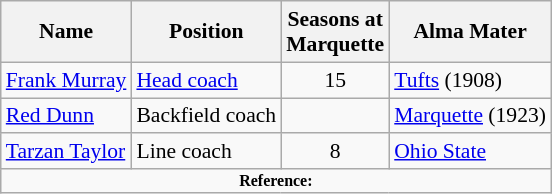<table class="wikitable" border="1" style="font-size:90%;">
<tr>
<th>Name</th>
<th>Position</th>
<th>Seasons at<br>Marquette</th>
<th>Alma Mater</th>
</tr>
<tr>
<td><a href='#'>Frank Murray</a></td>
<td><a href='#'>Head coach</a></td>
<td align=center>15</td>
<td><a href='#'>Tufts</a> (1908)</td>
</tr>
<tr>
<td><a href='#'>Red Dunn</a></td>
<td>Backfield coach</td>
<td></td>
<td><a href='#'>Marquette</a> (1923)</td>
</tr>
<tr>
<td><a href='#'>Tarzan Taylor</a></td>
<td>Line coach</td>
<td align=center>8</td>
<td><a href='#'>Ohio State</a></td>
</tr>
<tr>
<td colspan="4" style="font-size: 8pt" align="center"><strong>Reference:</strong></td>
</tr>
</table>
